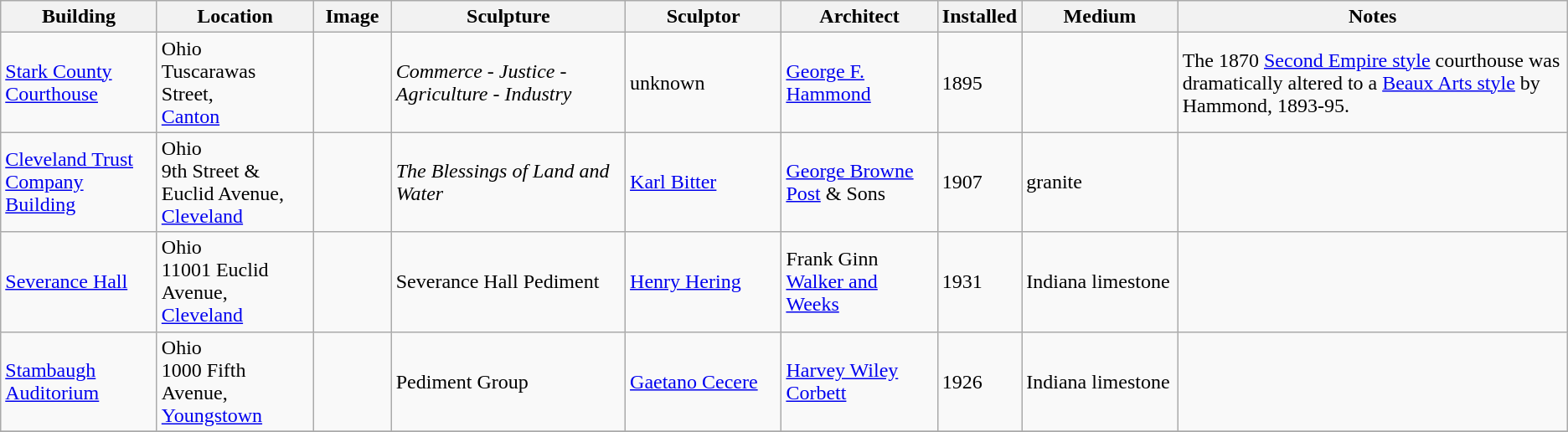<table class="wikitable sortable">
<tr>
<th width="10%">Building</th>
<th width="10%">Location</th>
<th width="5%">Image</th>
<th width="15%">Sculpture</th>
<th width="10%">Sculptor</th>
<th width="10%">Architect</th>
<th width="5%">Installed</th>
<th width="10%">Medium</th>
<th width="25%">Notes</th>
</tr>
<tr>
<td><a href='#'>Stark County Courthouse</a></td>
<td>Ohio<br>Tuscarawas Street,<br><a href='#'>Canton</a></td>
<td></td>
<td><em>Commerce - Justice - Agriculture - Industry</em></td>
<td>unknown</td>
<td><a href='#'>George F. Hammond</a></td>
<td>1895</td>
<td></td>
<td>The 1870 <a href='#'>Second Empire style</a> courthouse was dramatically altered to a <a href='#'>Beaux Arts style</a> by Hammond, 1893-95.</td>
</tr>
<tr>
<td><a href='#'>Cleveland Trust Company Building</a></td>
<td>Ohio<br>9th Street & Euclid Avenue,<br><a href='#'>Cleveland</a></td>
<td></td>
<td><em>The Blessings of Land and Water</em></td>
<td><a href='#'>Karl Bitter</a></td>
<td><a href='#'>George Browne Post</a> & Sons</td>
<td>1907</td>
<td>granite</td>
<td></td>
</tr>
<tr>
<td><a href='#'>Severance Hall</a></td>
<td>Ohio<br>11001 Euclid Avenue,<br><a href='#'>Cleveland</a></td>
<td></td>
<td>Severance Hall Pediment</td>
<td><a href='#'>Henry Hering</a></td>
<td>Frank Ginn<br><a href='#'>Walker and Weeks</a></td>
<td>1931</td>
<td>Indiana limestone</td>
<td></td>
</tr>
<tr>
<td><a href='#'>Stambaugh Auditorium</a></td>
<td>Ohio<br>1000 Fifth Avenue,<br><a href='#'>Youngstown</a></td>
<td></td>
<td>Pediment Group</td>
<td><a href='#'>Gaetano Cecere</a></td>
<td><a href='#'>Harvey Wiley Corbett</a></td>
<td>1926</td>
<td>Indiana limestone</td>
<td></td>
</tr>
<tr>
</tr>
</table>
